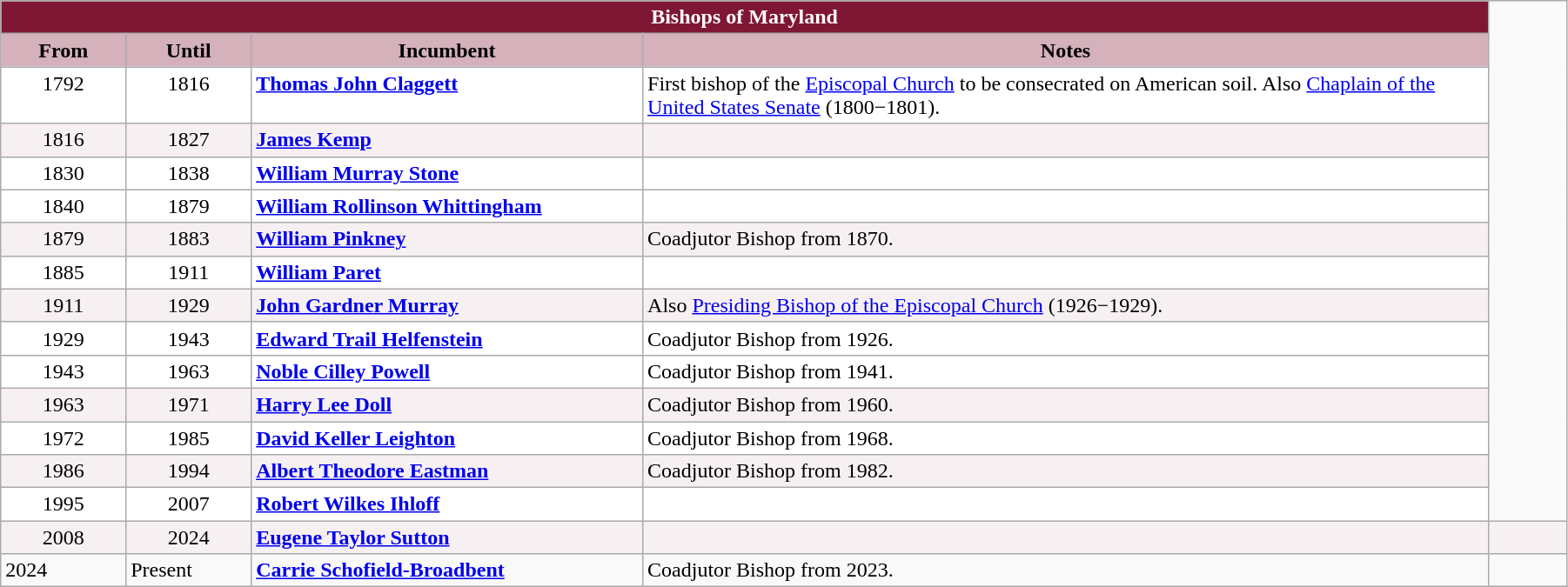<table class="wikitable" style="width: 95%;">
<tr>
<th colspan="4" style="background-color: #7F1734; color: white;">Bishops of Maryland</th>
</tr>
<tr>
<th style="background-color: #D4B1BB; width: 8%;">From</th>
<th style="background-color: #D4B1BB; width: 8%;">Until</th>
<th style="background-color: #D4B1BB; width: 25%;">Incumbent</th>
<th style="background-color: #D4B1BB; width: 54%;">Notes</th>
</tr>
<tr valign="top" style="background-color: white;">
<td style="text-align: center;">1792</td>
<td style="text-align: center;">1816</td>
<td><strong><a href='#'>Thomas John Claggett</a></strong></td>
<td>First bishop of the <a href='#'>Episcopal Church</a> to be consecrated on American soil. Also <a href='#'>Chaplain of the United States Senate</a> (1800−1801).</td>
</tr>
<tr valign="top" style="background-color: #F7F0F2;">
<td style="text-align: center;">1816</td>
<td style="text-align: center;">1827</td>
<td><strong><a href='#'>James Kemp</a></strong></td>
<td></td>
</tr>
<tr valign="top" style="background-color: white;">
<td style="text-align: center;">1830</td>
<td style="text-align: center;">1838</td>
<td><strong><a href='#'>William Murray Stone</a></strong></td>
<td></td>
</tr>
<tr valign="top" style="background-color: white;">
<td style="text-align: center;">1840</td>
<td style="text-align: center;">1879</td>
<td><strong><a href='#'>William Rollinson Whittingham</a></strong></td>
<td></td>
</tr>
<tr valign="top" style="background-color: #F7F0F2;">
<td style="text-align: center;">1879</td>
<td style="text-align: center;">1883</td>
<td><strong><a href='#'>William Pinkney</a></strong></td>
<td>Coadjutor Bishop from 1870.</td>
</tr>
<tr valign="top" style="background-color: white;">
<td style="text-align: center;">1885</td>
<td style="text-align: center;">1911</td>
<td><strong><a href='#'>William Paret</a></strong></td>
<td></td>
</tr>
<tr valign="top" style="background-color: #F7F0F2;">
<td style="text-align: center;">1911</td>
<td style="text-align: center;">1929</td>
<td><strong><a href='#'>John Gardner Murray</a></strong></td>
<td>Also <a href='#'>Presiding Bishop of the Episcopal Church</a> (1926−1929).</td>
</tr>
<tr valign="top" style="background-color: white;">
<td style="text-align: center;">1929</td>
<td style="text-align: center;">1943</td>
<td><strong><a href='#'>Edward Trail Helfenstein</a></strong></td>
<td>Coadjutor Bishop from 1926.</td>
</tr>
<tr valign="top" style="background-color: white;">
<td style="text-align: center;">1943</td>
<td style="text-align: center;">1963</td>
<td><strong><a href='#'>Noble Cilley Powell</a></strong></td>
<td>Coadjutor Bishop from 1941.</td>
</tr>
<tr valign="top" style="background-color: #F7F0F2;">
<td style="text-align: center;">1963</td>
<td style="text-align: center;">1971</td>
<td><strong><a href='#'>Harry Lee Doll</a></strong></td>
<td>Coadjutor Bishop from 1960.</td>
</tr>
<tr valign="top" style="background-color: white;">
<td style="text-align: center;">1972</td>
<td style="text-align: center;">1985</td>
<td><strong><a href='#'>David Keller Leighton</a></strong></td>
<td>Coadjutor Bishop from 1968.</td>
</tr>
<tr valign="top" style="background-color: #F7F0F2;">
<td style="text-align: center;">1986</td>
<td style="text-align: center;">1994</td>
<td><strong><a href='#'>Albert Theodore Eastman</a></strong></td>
<td>Coadjutor Bishop from 1982.</td>
</tr>
<tr valign="top" style="background-color: white;">
<td style="text-align: center;">1995</td>
<td style="text-align: center;">2007</td>
<td><strong><a href='#'>Robert Wilkes Ihloff</a></strong></td>
<td></td>
</tr>
<tr valign="top" style="background-color: #F7F0F2;">
<td style="text-align: center;">2008</td>
<td style="text-align: center;">2024</td>
<td><strong><a href='#'>Eugene Taylor Sutton</a></strong></td>
<td></td>
<td></td>
</tr>
<tr>
<td>2024</td>
<td>Present</td>
<td><strong><a href='#'>Carrie Schofield-Broadbent</a></strong></td>
<td>Coadjutor Bishop from 2023.</td>
<td></td>
</tr>
</table>
